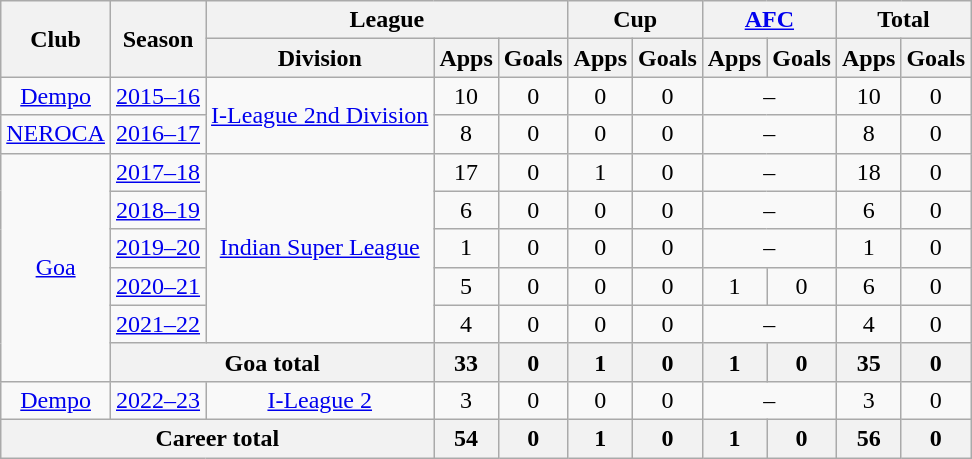<table class="wikitable" style="text-align: center;">
<tr>
<th rowspan="2">Club</th>
<th rowspan="2">Season</th>
<th colspan="3">League</th>
<th colspan="2">Cup</th>
<th colspan="2"><a href='#'>AFC</a></th>
<th colspan="2">Total</th>
</tr>
<tr>
<th>Division</th>
<th>Apps</th>
<th>Goals</th>
<th>Apps</th>
<th>Goals</th>
<th>Apps</th>
<th>Goals</th>
<th>Apps</th>
<th>Goals</th>
</tr>
<tr>
<td rowspan="1"><a href='#'>Dempo</a></td>
<td><a href='#'>2015–16</a></td>
<td rowspan="2"><a href='#'>I-League 2nd Division</a></td>
<td>10</td>
<td>0</td>
<td>0</td>
<td>0</td>
<td colspan="2">–</td>
<td>10</td>
<td>0</td>
</tr>
<tr>
<td rowspan="1"><a href='#'>NEROCA</a></td>
<td><a href='#'>2016–17</a></td>
<td>8</td>
<td>0</td>
<td>0</td>
<td>0</td>
<td colspan="2">–</td>
<td>8</td>
<td>0</td>
</tr>
<tr>
<td rowspan="6"><a href='#'>Goa</a></td>
<td><a href='#'>2017–18</a></td>
<td rowspan="5"><a href='#'>Indian Super League</a></td>
<td>17</td>
<td>0</td>
<td>1</td>
<td>0</td>
<td colspan="2">–</td>
<td>18</td>
<td>0</td>
</tr>
<tr>
<td><a href='#'>2018–19</a></td>
<td>6</td>
<td>0</td>
<td>0</td>
<td>0</td>
<td colspan="2">–</td>
<td>6</td>
<td>0</td>
</tr>
<tr>
<td><a href='#'>2019–20</a></td>
<td>1</td>
<td>0</td>
<td>0</td>
<td>0</td>
<td colspan="2">–</td>
<td>1</td>
<td>0</td>
</tr>
<tr>
<td><a href='#'>2020–21</a></td>
<td>5</td>
<td>0</td>
<td>0</td>
<td>0</td>
<td>1</td>
<td>0</td>
<td>6</td>
<td>0</td>
</tr>
<tr>
<td><a href='#'>2021–22</a></td>
<td>4</td>
<td>0</td>
<td>0</td>
<td>0</td>
<td colspan="2">–</td>
<td>4</td>
<td>0</td>
</tr>
<tr>
<th colspan="2">Goa total</th>
<th>33</th>
<th>0</th>
<th>1</th>
<th>0</th>
<th>1</th>
<th>0</th>
<th>35</th>
<th>0</th>
</tr>
<tr>
<td rowspan="1"><a href='#'>Dempo</a></td>
<td><a href='#'>2022–23</a></td>
<td rowspan="1"><a href='#'>I-League 2</a></td>
<td>3</td>
<td>0</td>
<td>0</td>
<td>0</td>
<td colspan="2">–</td>
<td>3</td>
<td>0</td>
</tr>
<tr>
<th colspan="3">Career total</th>
<th>54</th>
<th>0</th>
<th>1</th>
<th>0</th>
<th>1</th>
<th>0</th>
<th>56</th>
<th>0</th>
</tr>
</table>
